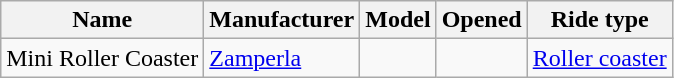<table class= "wikitable sortable">
<tr>
<th>Name</th>
<th>Manufacturer</th>
<th>Model</th>
<th>Opened</th>
<th>Ride type</th>
</tr>
<tr>
<td>Mini Roller Coaster</td>
<td><a href='#'>Zamperla</a></td>
<td></td>
<td></td>
<td><a href='#'>Roller coaster</a></td>
</tr>
</table>
